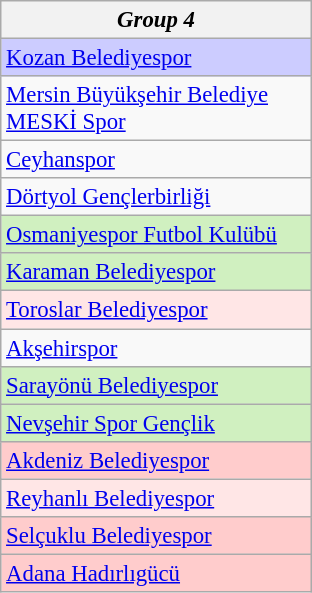<table class="wikitable collapsible collapsed" style="font-size:95%;">
<tr>
<th colspan="1" width="200"><em>Group 4</em></th>
</tr>
<tr>
<td style="background:#ccccff;"><a href='#'>Kozan Belediyespor</a></td>
</tr>
<tr>
<td><a href='#'>Mersin Büyükşehir Belediye MESKİ Spor</a></td>
</tr>
<tr>
<td><a href='#'>Ceyhanspor</a></td>
</tr>
<tr>
<td><a href='#'>Dörtyol Gençlerbirliği</a></td>
</tr>
<tr>
<td style="background:#D0F0C0;"><a href='#'>Osmaniyespor Futbol Kulübü</a></td>
</tr>
<tr>
<td style="background:#D0F0C0;"><a href='#'>Karaman Belediyespor</a></td>
</tr>
<tr>
<td style="background:#FFE6E6;"><a href='#'>Toroslar Belediyespor</a></td>
</tr>
<tr>
<td><a href='#'>Akşehirspor</a></td>
</tr>
<tr>
<td style="background:#D0F0C0;"><a href='#'>Sarayönü Belediyespor</a></td>
</tr>
<tr>
<td style="background:#D0F0C0;"><a href='#'>Nevşehir Spor Gençlik</a></td>
</tr>
<tr>
<td style="background:#fcc;"><a href='#'>Akdeniz Belediyespor</a></td>
</tr>
<tr>
<td style="background:#FFE6E6;"><a href='#'>Reyhanlı Belediyespor</a></td>
</tr>
<tr>
<td style="background:#fcc;"><a href='#'>Selçuklu Belediyespor</a></td>
</tr>
<tr>
<td style="background:#fcc;"><a href='#'>Adana Hadırlıgücü</a></td>
</tr>
</table>
